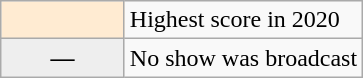<table class="wikitable">
<tr>
<th width="75px" style="background:#FFEBD2; text-align:center" scope="row"></th>
<td>Highest score in 2020</td>
</tr>
<tr>
<th width="75px" style="background:#eee; text-align:center" scope="row">—</th>
<td>No show was broadcast</td>
</tr>
</table>
